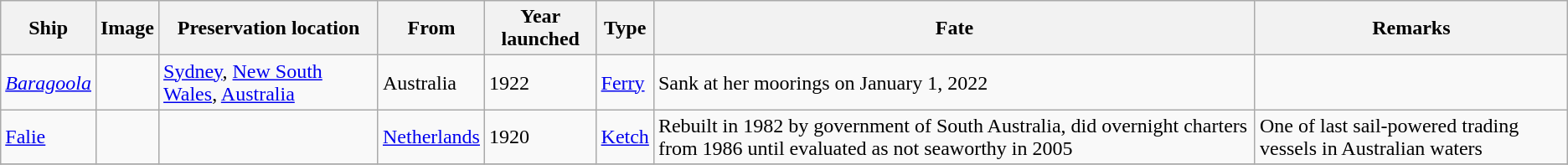<table class="wikitable sortable">
<tr>
<th>Ship</th>
<th>Image</th>
<th>Preservation location</th>
<th>From</th>
<th>Year launched</th>
<th>Type</th>
<th>Fate</th>
<th>Remarks</th>
</tr>
<tr>
<td><em><a href='#'>Baragoola</a></em></td>
<td></td>
<td><a href='#'>Sydney</a>, <a href='#'>New South Wales</a>, <a href='#'>Australia</a></td>
<td>Australia<br></td>
<td>1922</td>
<td><a href='#'>Ferry</a></td>
<td>Sank at her moorings on January 1, 2022</td>
<td></td>
</tr>
<tr>
<td><a href='#'>Falie</a></td>
<td></td>
<td></td>
<td><a href='#'>Netherlands</a><br></td>
<td>1920</td>
<td><a href='#'>Ketch</a></td>
<td>Rebuilt in 1982 by government of South Australia, did overnight charters from 1986 until evaluated as not seaworthy in 2005</td>
<td>One of last sail-powered trading vessels in Australian waters</td>
</tr>
<tr>
</tr>
</table>
